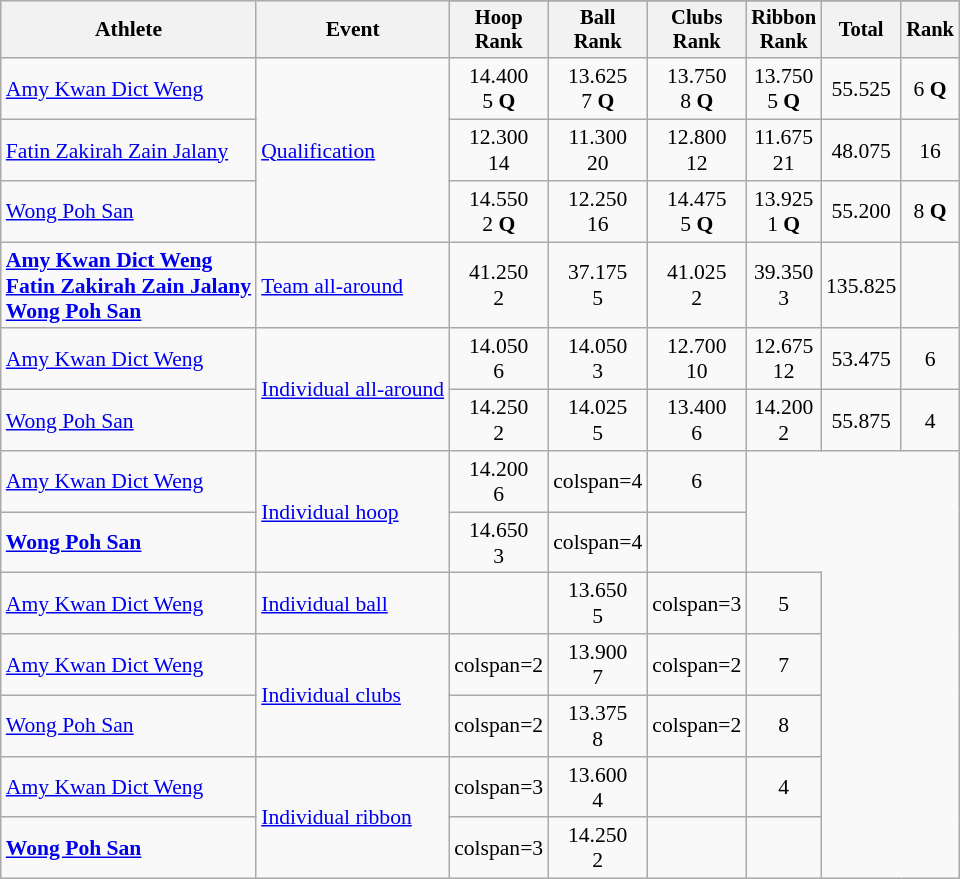<table class=wikitable style="font-size:90%">
<tr>
<th rowspan=2>Athlete</th>
<th rowspan=2>Event</th>
</tr>
<tr style="font-size:95%">
<th>Hoop<br>Rank</th>
<th>Ball<br>Rank</th>
<th>Clubs<br>Rank</th>
<th>Ribbon<br>Rank</th>
<th>Total</th>
<th>Rank</th>
</tr>
<tr align=center>
<td align=left><a href='#'>Amy Kwan Dict Weng</a></td>
<td align=left rowspan=3><a href='#'>Qualification</a></td>
<td>14.400<br>5 <strong>Q</strong></td>
<td>13.625<br>7 <strong>Q</strong></td>
<td>13.750<br>8 <strong>Q</strong></td>
<td>13.750<br>5 <strong>Q</strong></td>
<td>55.525</td>
<td>6 <strong>Q</strong></td>
</tr>
<tr align=center>
<td align=left><a href='#'>Fatin Zakirah Zain Jalany</a></td>
<td>12.300<br>14</td>
<td>11.300<br>20</td>
<td>12.800<br>12</td>
<td>11.675<br>21</td>
<td>48.075</td>
<td>16</td>
</tr>
<tr align=center>
<td align=left><a href='#'>Wong Poh San</a></td>
<td>14.550<br>2 <strong>Q</strong></td>
<td>12.250<br>16</td>
<td>14.475<br>5 <strong>Q</strong></td>
<td>13.925<br>1 <strong>Q</strong></td>
<td>55.200</td>
<td>8 <strong>Q</strong></td>
</tr>
<tr align=center>
<td align=left><strong><a href='#'>Amy Kwan Dict Weng</a><br><a href='#'>Fatin Zakirah Zain Jalany</a><br><a href='#'>Wong Poh San</a></strong></td>
<td align=left><a href='#'>Team all-around</a></td>
<td>41.250<br>2</td>
<td>37.175<br>5</td>
<td>41.025<br>2</td>
<td>39.350<br>3</td>
<td>135.825</td>
<td></td>
</tr>
<tr align=center>
<td align=left><a href='#'>Amy Kwan Dict Weng</a></td>
<td align=left rowspan=2><a href='#'>Individual all-around</a></td>
<td>14.050<br>6</td>
<td>14.050<br>3</td>
<td>12.700<br>10</td>
<td>12.675<br>12</td>
<td>53.475</td>
<td>6</td>
</tr>
<tr align=center>
<td align=left><a href='#'>Wong Poh San</a></td>
<td>14.250<br>2</td>
<td>14.025<br>5</td>
<td>13.400<br>6</td>
<td>14.200<br>2</td>
<td>55.875</td>
<td>4</td>
</tr>
<tr align=center>
<td align=left><a href='#'>Amy Kwan Dict Weng</a></td>
<td align=left rowspan=2><a href='#'>Individual hoop</a></td>
<td>14.200<br>6</td>
<td>colspan=4 </td>
<td>6</td>
</tr>
<tr align=center>
<td align=left><strong><a href='#'>Wong Poh San</a></strong></td>
<td>14.650<br>3</td>
<td>colspan=4 </td>
<td></td>
</tr>
<tr align=center>
<td align=left><a href='#'>Amy Kwan Dict Weng</a></td>
<td align=left><a href='#'>Individual ball</a></td>
<td></td>
<td>13.650<br>5</td>
<td>colspan=3 </td>
<td>5</td>
</tr>
<tr align=center>
<td align=left><a href='#'>Amy Kwan Dict Weng</a></td>
<td align=left rowspan=2><a href='#'>Individual clubs</a></td>
<td>colspan=2 </td>
<td>13.900<br>7</td>
<td>colspan=2 </td>
<td>7</td>
</tr>
<tr align=center>
<td align=left><a href='#'>Wong Poh San</a></td>
<td>colspan=2 </td>
<td>13.375<br>8</td>
<td>colspan=2 </td>
<td>8</td>
</tr>
<tr align=center>
<td align=left><a href='#'>Amy Kwan Dict Weng</a></td>
<td align=left rowspan=2><a href='#'>Individual ribbon</a></td>
<td>colspan=3 </td>
<td>13.600<br>4</td>
<td></td>
<td>4</td>
</tr>
<tr align=center>
<td align=left><strong><a href='#'>Wong Poh San</a></strong></td>
<td>colspan=3 </td>
<td>14.250<br>2</td>
<td></td>
<td></td>
</tr>
</table>
